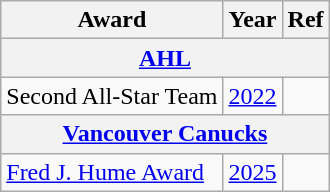<table class="wikitable">
<tr>
<th>Award</th>
<th>Year</th>
<th>Ref</th>
</tr>
<tr>
<th colspan="3"><a href='#'>AHL</a></th>
</tr>
<tr>
<td>Second All-Star Team</td>
<td><a href='#'>2022</a></td>
<td></td>
</tr>
<tr>
<th colspan="3"><a href='#'>Vancouver Canucks</a></th>
</tr>
<tr>
<td><a href='#'>Fred J. Hume Award</a></td>
<td><a href='#'>2025</a></td>
<td></td>
</tr>
</table>
